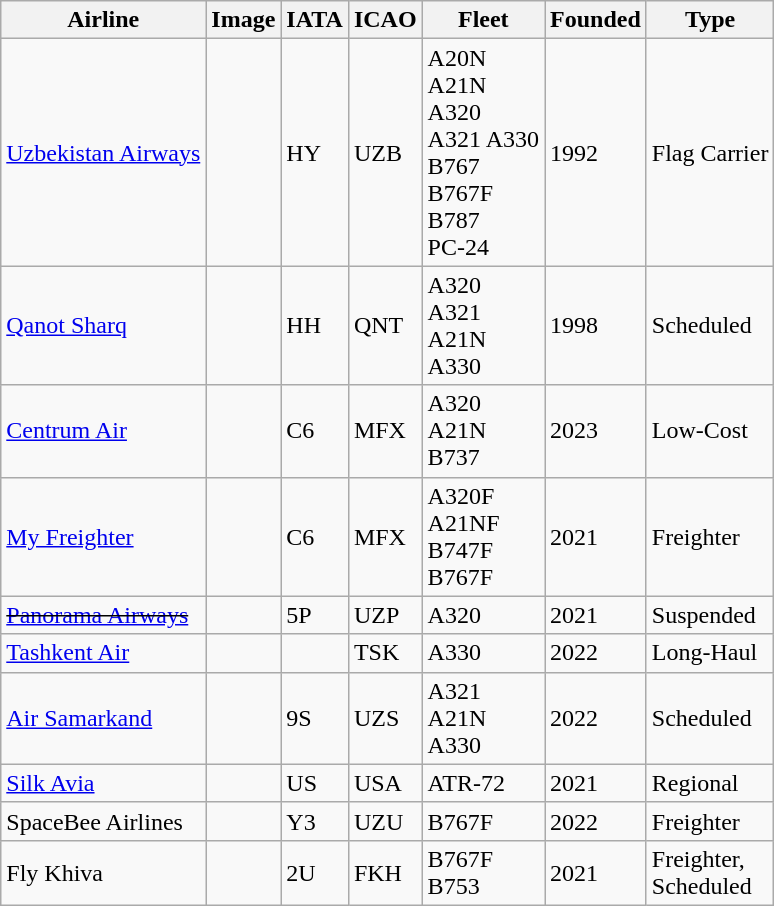<table class="wikitable sortable">
<tr valign="middle">
<th>Airline</th>
<th>Image</th>
<th>IATA</th>
<th>ICAO</th>
<th>Fleet</th>
<th>Founded</th>
<th>Type</th>
</tr>
<tr>
<td><a href='#'>Uzbekistan Airways</a></td>
<td></td>
<td>HY</td>
<td>UZB</td>
<td>A20N<br>A21N<br>A320<br>A321
A330<br>B767<br>B767F<br>B787<br>PC-24</td>
<td>1992</td>
<td>Flag Carrier</td>
</tr>
<tr>
<td><a href='#'>Qanot Sharq</a></td>
<td></td>
<td>HH</td>
<td>QNT</td>
<td>A320<br>A321<br>A21N<br>A330</td>
<td>1998</td>
<td>Scheduled</td>
</tr>
<tr>
<td><a href='#'>Centrum Air</a></td>
<td></td>
<td>C6</td>
<td>MFX</td>
<td>A320<br>A21N<br>B737</td>
<td>2023</td>
<td>Low-Cost</td>
</tr>
<tr>
<td><a href='#'>My Freighter</a></td>
<td></td>
<td>C6</td>
<td>MFX</td>
<td>A320F<br>A21NF<br>B747F<br>B767F</td>
<td>2021</td>
<td>Freighter</td>
</tr>
<tr>
<td><s><a href='#'>Panorama Airways</a></s></td>
<td></td>
<td>5P</td>
<td>UZP</td>
<td>A320</td>
<td>2021</td>
<td>Suspended</td>
</tr>
<tr>
<td><a href='#'>Tashkent Air</a></td>
<td></td>
<td></td>
<td>TSK</td>
<td>A330</td>
<td>2022</td>
<td>Long-Haul</td>
</tr>
<tr>
<td><a href='#'>Air Samarkand</a></td>
<td></td>
<td>9S</td>
<td>UZS</td>
<td>A321<br>A21N<br>A330</td>
<td>2022</td>
<td>Scheduled</td>
</tr>
<tr>
<td><a href='#'>Silk Avia</a></td>
<td></td>
<td>US</td>
<td>USA</td>
<td>ATR-72</td>
<td>2021</td>
<td>Regional</td>
</tr>
<tr>
<td>SpaceBee Airlines</td>
<td></td>
<td>Y3</td>
<td>UZU</td>
<td>B767F</td>
<td>2022</td>
<td>Freighter</td>
</tr>
<tr>
<td>Fly Khiva</td>
<td></td>
<td>2U</td>
<td>FKH</td>
<td>B767F<br>B753</td>
<td>2021</td>
<td>Freighter,<br>Scheduled</td>
</tr>
</table>
